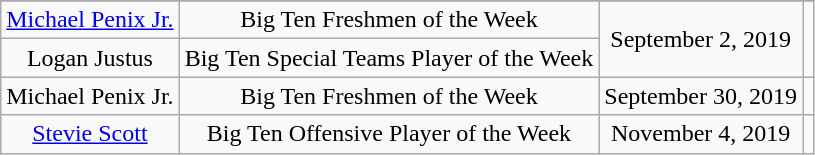<table class="wikitable" style="text-align: center">
<tr>
</tr>
<tr>
<td rowspan="1"><a href='#'>Michael Penix Jr.</a></td>
<td rowspan="1">Big Ten Freshmen of the Week</td>
<td rowspan="2">September 2, 2019</td>
<td rowspan="2"></td>
</tr>
<tr>
<td rowspan="1">Logan Justus</td>
<td rowspan="1">Big Ten Special Teams Player of the Week</td>
</tr>
<tr>
<td>Michael Penix Jr.</td>
<td>Big Ten Freshmen of the Week</td>
<td>September 30, 2019</td>
<td></td>
</tr>
<tr>
<td><a href='#'>Stevie Scott</a></td>
<td>Big Ten Offensive Player of the Week</td>
<td>November 4, 2019</td>
<td></td>
</tr>
</table>
